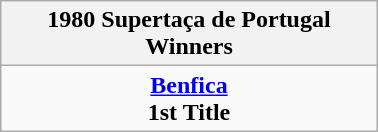<table class="wikitable" style="text-align: center; margin: 0 auto; width: 20%">
<tr>
<th>1980 Supertaça de Portugal Winners</th>
</tr>
<tr>
<td><strong><a href='#'>Benfica</a></strong><br><strong>1st Title</strong></td>
</tr>
</table>
